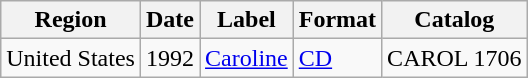<table class="wikitable">
<tr>
<th>Region</th>
<th>Date</th>
<th>Label</th>
<th>Format</th>
<th>Catalog</th>
</tr>
<tr>
<td>United States</td>
<td>1992</td>
<td><a href='#'>Caroline</a></td>
<td><a href='#'>CD</a></td>
<td>CAROL 1706</td>
</tr>
</table>
